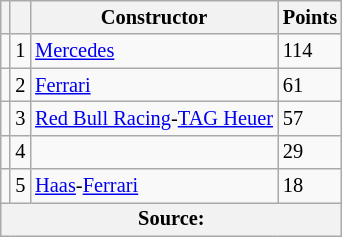<table class="wikitable" style="font-size: 85%;">
<tr>
<th></th>
<th></th>
<th>Constructor</th>
<th>Points</th>
</tr>
<tr>
<td align="left"></td>
<td align="center">1</td>
<td> <a href='#'>Mercedes</a></td>
<td align="left">114</td>
</tr>
<tr>
<td align="left"></td>
<td align="center">2</td>
<td> <a href='#'>Ferrari</a></td>
<td align="left">61</td>
</tr>
<tr>
<td align="left"></td>
<td align="center">3</td>
<td> <a href='#'>Red Bull Racing</a>-<a href='#'>TAG Heuer</a></td>
<td align="left">57</td>
</tr>
<tr>
<td align="left"></td>
<td align="center">4</td>
<td></td>
<td align="left">29</td>
</tr>
<tr>
<td align="left"></td>
<td align="center">5</td>
<td> <a href='#'>Haas</a>-<a href='#'>Ferrari</a></td>
<td align="left">18</td>
</tr>
<tr>
<th colspan=4>Source: </th>
</tr>
</table>
